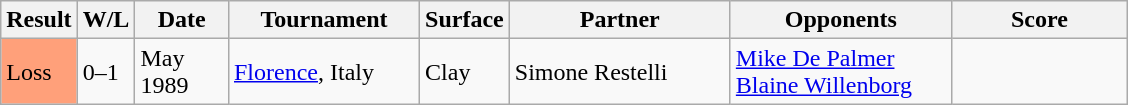<table class="sortable wikitable">
<tr>
<th style="width:40px">Result</th>
<th style="width:30px" class="unsortable">W/L</th>
<th style="width:55px">Date</th>
<th style="width:120px">Tournament</th>
<th style="width:50px">Surface</th>
<th style="width:140px">Partner</th>
<th style="width:140px">Opponents</th>
<th style="width:110px" class="unsortable">Score</th>
</tr>
<tr>
<td style="background:#ffa07a;">Loss</td>
<td>0–1</td>
<td>May 1989</td>
<td><a href='#'>Florence</a>, Italy</td>
<td>Clay</td>
<td> Simone Restelli</td>
<td> <a href='#'>Mike De Palmer</a> <br>  <a href='#'>Blaine Willenborg</a></td>
<td></td>
</tr>
</table>
